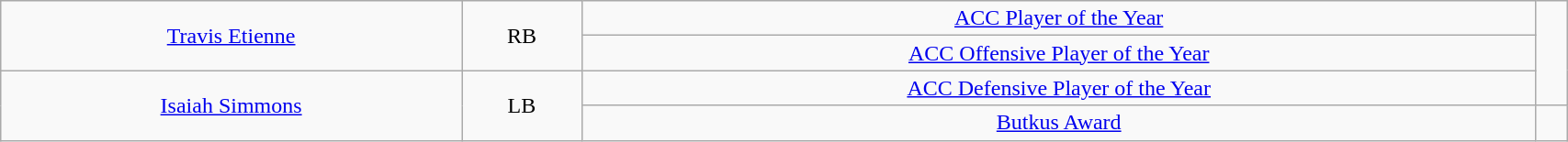<table class="wikitable" style="width: 90%;text-align: center;">
<tr align="center">
<td rowspan=2><a href='#'>Travis Etienne</a></td>
<td rowspan=2>RB</td>
<td><a href='#'>ACC Player of the Year</a></td>
<td rowspan=3></td>
</tr>
<tr>
<td><a href='#'>ACC Offensive Player of the Year</a></td>
</tr>
<tr align="center">
<td rowspan=2><a href='#'>Isaiah Simmons</a></td>
<td rowspan=2>LB</td>
<td><a href='#'>ACC Defensive Player of the Year</a></td>
</tr>
<tr>
<td><a href='#'>Butkus Award</a></td>
<td></td>
</tr>
</table>
